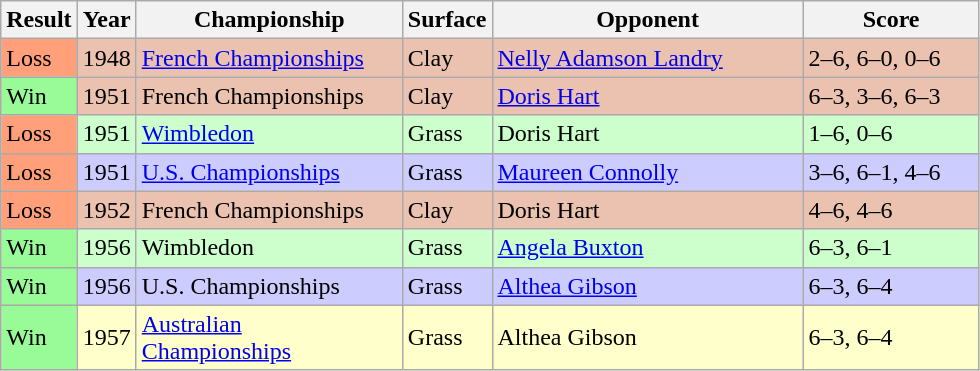<table class='sortable wikitable'>
<tr>
<th style="width:40px">Result</th>
<th style="width:30px">Year</th>
<th style="width:170px">Championship</th>
<th style="width:50px">Surface</th>
<th style="width:200px">Opponent</th>
<th style="width:110px" class="unsortable">Score</th>
</tr>
<tr style="background:#ebc2af;">
<td style="background:#ffa07a;">Loss</td>
<td>1948</td>
<td><a href='#'>French Championships</a></td>
<td>Clay</td>
<td> <a href='#'>Nelly Adamson Landry</a></td>
<td>2–6, 6–0, 0–6</td>
</tr>
<tr style="background:#ebc2af;">
<td style="background:#98fb98;">Win</td>
<td>1951</td>
<td>French Championships</td>
<td>Clay</td>
<td> <a href='#'>Doris Hart</a></td>
<td>6–3, 3–6, 6–3</td>
</tr>
<tr style="background:#cfc;">
<td style="background:#ffa07a;">Loss</td>
<td>1951</td>
<td><a href='#'>Wimbledon</a></td>
<td>Grass</td>
<td> Doris Hart</td>
<td>1–6, 0–6</td>
</tr>
<tr style="background:#ccf;">
<td style="background:#ffa07a;">Loss</td>
<td>1951</td>
<td><a href='#'>U.S. Championships</a></td>
<td>Grass</td>
<td> <a href='#'>Maureen Connolly</a></td>
<td>3–6, 6–1, 4–6</td>
</tr>
<tr style="background:#ebc2af;">
<td style="background:#ffa07a;">Loss</td>
<td>1952</td>
<td>French Championships</td>
<td>Clay</td>
<td> Doris Hart</td>
<td>4–6, 4–6</td>
</tr>
<tr style="background:#cfc;">
<td style="background:#98fb98;">Win</td>
<td>1956</td>
<td>Wimbledon</td>
<td>Grass</td>
<td> <a href='#'>Angela Buxton</a></td>
<td>6–3, 6–1</td>
</tr>
<tr style="background:#ccf;">
<td style="background:#98fb98;">Win</td>
<td>1956</td>
<td>U.S. Championships</td>
<td>Grass</td>
<td> <a href='#'>Althea Gibson</a></td>
<td>6–3, 6–4</td>
</tr>
<tr style="background:#ffc;">
<td style="background:#98fb98;">Win</td>
<td>1957</td>
<td><a href='#'>Australian Championships</a></td>
<td>Grass</td>
<td> Althea Gibson</td>
<td>6–3, 6–4</td>
</tr>
</table>
